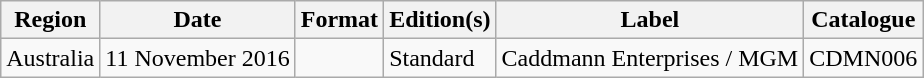<table class="wikitable plainrowheaders">
<tr>
<th scope="col">Region</th>
<th scope="col">Date</th>
<th scope="col">Format</th>
<th scope="col">Edition(s)</th>
<th scope="col">Label</th>
<th scope="col">Catalogue</th>
</tr>
<tr>
<td>Australia</td>
<td>11 November 2016</td>
<td></td>
<td>Standard</td>
<td>Caddmann Enterprises / MGM</td>
<td>CDMN006</td>
</tr>
</table>
